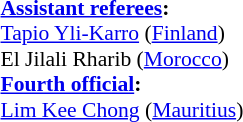<table width=100% style="font-size: 90%">
<tr>
<td><br><strong><a href='#'>Assistant referees</a>:</strong>
<br><a href='#'>Tapio Yli-Karro</a> (<a href='#'>Finland</a>)
<br>El Jilali Rharib (<a href='#'>Morocco</a>)
<br><strong><a href='#'>Fourth official</a>:</strong>
<br><a href='#'>Lim Kee Chong</a> (<a href='#'>Mauritius</a>)</td>
</tr>
</table>
